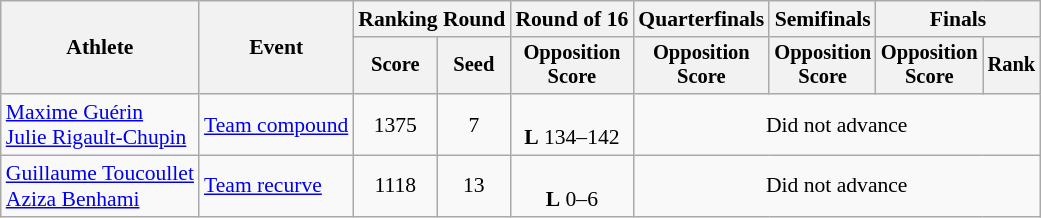<table class="wikitable" style="text-align: center; font-size:90%">
<tr>
<th rowspan="2">Athlete</th>
<th rowspan="2">Event</th>
<th colspan="2">Ranking Round</th>
<th>Round of 16</th>
<th>Quarterfinals</th>
<th>Semifinals</th>
<th colspan="2">Finals</th>
</tr>
<tr style="font-size:95%">
<th>Score</th>
<th>Seed</th>
<th>Opposition<br>Score</th>
<th>Opposition<br>Score</th>
<th>Opposition<br>Score</th>
<th>Opposition<br>Score</th>
<th>Rank</th>
</tr>
<tr>
<td align=left><a href='#'>Maxime Guérin</a><br><a href='#'>Julie Rigault-Chupin</a></td>
<td align=left><a href='#'>Team compound</a></td>
<td>1375</td>
<td>7</td>
<td><br><strong>L</strong> 134–142</td>
<td colspan=4>Did not advance</td>
</tr>
<tr>
<td align=left><a href='#'>Guillaume Toucoullet</a><br><a href='#'>Aziza Benhami</a></td>
<td align=left><a href='#'>Team recurve</a></td>
<td>1118</td>
<td>13</td>
<td><br><strong>L</strong> 0–6</td>
<td colspan=4>Did not advance</td>
</tr>
</table>
